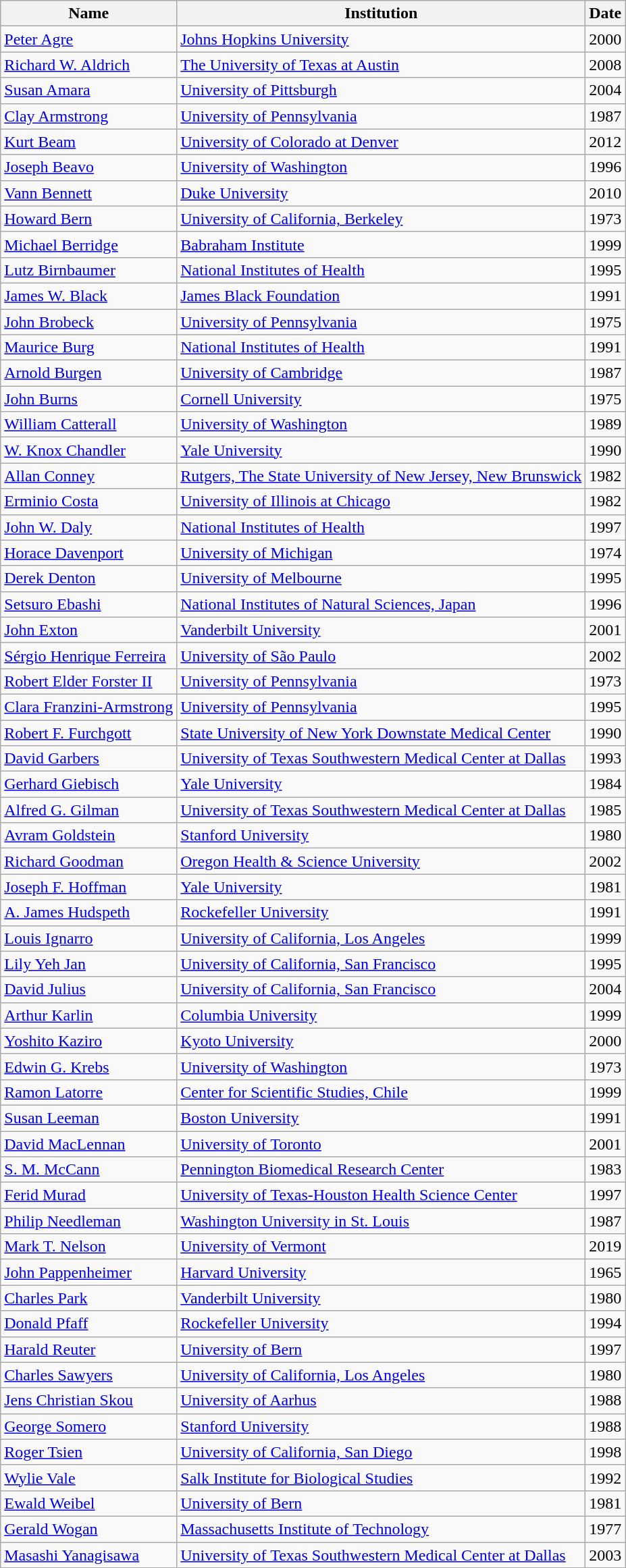<table class="wikitable sortable">
<tr>
<th>Name</th>
<th>Institution</th>
<th>Date</th>
</tr>
<tr |>
<td><a href='#'>Peter Agre</a></td>
<td><a href='#'>Johns Hopkins University</a></td>
<td>2000</td>
</tr>
<tr --->
<td><a href='#'>Richard W. Aldrich</a></td>
<td><a href='#'>The University of Texas at Austin</a></td>
<td>2008</td>
</tr>
<tr --->
<td><a href='#'>Susan Amara</a></td>
<td><a href='#'>University of Pittsburgh</a></td>
<td>2004</td>
</tr>
<tr --->
<td><a href='#'>Clay Armstrong</a></td>
<td><a href='#'>University of Pennsylvania</a></td>
<td>1987</td>
</tr>
<tr --->
<td><a href='#'>Kurt Beam</a></td>
<td><a href='#'>University of Colorado at Denver</a></td>
<td>2012</td>
</tr>
<tr --->
<td><a href='#'>Joseph Beavo</a></td>
<td><a href='#'>University of Washington</a></td>
<td>1996</td>
</tr>
<tr --->
<td><a href='#'>Vann Bennett</a></td>
<td><a href='#'>Duke University</a></td>
<td>2010</td>
</tr>
<tr --->
<td><a href='#'>Howard Bern</a></td>
<td><a href='#'>University of California, Berkeley</a></td>
<td>1973</td>
</tr>
<tr --->
<td><a href='#'>Michael Berridge</a></td>
<td><a href='#'>Babraham Institute</a></td>
<td>1999</td>
</tr>
<tr --->
<td><a href='#'>Lutz Birnbaumer</a></td>
<td><a href='#'>National Institutes of Health</a></td>
<td>1995</td>
</tr>
<tr --->
<td><a href='#'>James W. Black</a></td>
<td><a href='#'>James Black Foundation</a></td>
<td>1991</td>
</tr>
<tr --->
<td><a href='#'>John Brobeck</a></td>
<td><a href='#'>University of Pennsylvania</a></td>
<td>1975</td>
</tr>
<tr --->
<td><a href='#'>Maurice Burg</a></td>
<td><a href='#'>National Institutes of Health</a></td>
<td>1991</td>
</tr>
<tr --->
<td><a href='#'>Arnold Burgen</a></td>
<td><a href='#'>University of Cambridge</a></td>
<td>1987</td>
</tr>
<tr --->
<td><a href='#'>John Burns</a></td>
<td><a href='#'>Cornell University</a></td>
<td>1975</td>
</tr>
<tr --->
<td><a href='#'>William Catterall</a></td>
<td><a href='#'>University of Washington</a></td>
<td>1989</td>
</tr>
<tr --->
<td><a href='#'>W. Knox Chandler</a></td>
<td><a href='#'>Yale University</a></td>
<td>1990</td>
</tr>
<tr --->
<td><a href='#'>Allan Conney</a></td>
<td><a href='#'>Rutgers, The State University of New Jersey, New Brunswick</a></td>
<td>1982</td>
</tr>
<tr --->
<td><a href='#'>Erminio Costa</a></td>
<td><a href='#'>University of Illinois at Chicago</a></td>
<td>1982</td>
</tr>
<tr --->
<td><a href='#'>John W. Daly</a></td>
<td><a href='#'>National Institutes of Health</a></td>
<td>1997</td>
</tr>
<tr --->
<td><a href='#'>Horace Davenport</a></td>
<td><a href='#'>University of Michigan</a></td>
<td>1974</td>
</tr>
<tr --->
<td><a href='#'>Derek Denton</a></td>
<td><a href='#'>University of Melbourne</a></td>
<td>1995</td>
</tr>
<tr --->
<td><a href='#'>Setsuro Ebashi</a></td>
<td><a href='#'>National Institutes of Natural Sciences, Japan</a></td>
<td>1996</td>
</tr>
<tr --->
<td><a href='#'>John Exton</a></td>
<td><a href='#'>Vanderbilt University</a></td>
<td>2001</td>
</tr>
<tr --->
<td><a href='#'>Sérgio Henrique Ferreira</a></td>
<td><a href='#'>University of São Paulo</a></td>
<td>2002</td>
</tr>
<tr --->
<td><a href='#'>Robert Elder Forster II</a></td>
<td><a href='#'>University of Pennsylvania</a></td>
<td>1973</td>
</tr>
<tr --->
<td><a href='#'>Clara Franzini-Armstrong</a></td>
<td><a href='#'>University of Pennsylvania</a></td>
<td>1995</td>
</tr>
<tr --->
<td><a href='#'>Robert F. Furchgott</a></td>
<td><a href='#'>State University of New York Downstate Medical Center</a></td>
<td>1990</td>
</tr>
<tr --->
<td><a href='#'>David Garbers</a></td>
<td><a href='#'>University of Texas Southwestern Medical Center at Dallas</a></td>
<td>1993</td>
</tr>
<tr --->
<td><a href='#'>Gerhard Giebisch</a></td>
<td><a href='#'>Yale University</a></td>
<td>1984</td>
</tr>
<tr --->
<td><a href='#'>Alfred G. Gilman</a></td>
<td><a href='#'>University of Texas Southwestern Medical Center at Dallas</a></td>
<td>1985</td>
</tr>
<tr --->
<td><a href='#'>Avram Goldstein</a></td>
<td><a href='#'>Stanford University</a></td>
<td>1980</td>
</tr>
<tr --->
<td><a href='#'>Richard Goodman</a></td>
<td><a href='#'>Oregon Health & Science University</a></td>
<td>2002</td>
</tr>
<tr --->
<td><a href='#'>Joseph F. Hoffman</a></td>
<td><a href='#'>Yale University</a></td>
<td>1981</td>
</tr>
<tr --->
<td><a href='#'>A. James Hudspeth</a></td>
<td><a href='#'>Rockefeller University</a></td>
<td>1991</td>
</tr>
<tr --->
<td><a href='#'>Louis Ignarro</a></td>
<td><a href='#'>University of California, Los Angeles</a></td>
<td>1999</td>
</tr>
<tr --->
<td><a href='#'>Lily Yeh Jan</a></td>
<td><a href='#'>University of California, San Francisco</a></td>
<td>1995</td>
</tr>
<tr --->
<td><a href='#'>David Julius</a></td>
<td><a href='#'>University of California, San Francisco</a></td>
<td>2004</td>
</tr>
<tr --->
<td><a href='#'>Arthur Karlin</a></td>
<td><a href='#'>Columbia University</a></td>
<td>1999</td>
</tr>
<tr --->
<td><a href='#'>Yoshito Kaziro</a></td>
<td><a href='#'>Kyoto University</a></td>
<td>2000</td>
</tr>
<tr --->
<td><a href='#'>Edwin G. Krebs</a></td>
<td><a href='#'>University of Washington</a></td>
<td>1973</td>
</tr>
<tr --->
<td><a href='#'>Ramon Latorre</a></td>
<td><a href='#'>Center for Scientific Studies, Chile</a></td>
<td>1999</td>
</tr>
<tr --->
<td><a href='#'>Susan Leeman</a></td>
<td><a href='#'>Boston University</a></td>
<td>1991</td>
</tr>
<tr --->
<td><a href='#'>David MacLennan</a></td>
<td><a href='#'>University of Toronto</a></td>
<td>2001</td>
</tr>
<tr --->
<td><a href='#'>S. M. McCann</a></td>
<td><a href='#'>Pennington Biomedical Research Center</a></td>
<td>1983</td>
</tr>
<tr --->
<td><a href='#'>Ferid Murad</a></td>
<td><a href='#'>University of Texas-Houston Health Science Center</a></td>
<td>1997</td>
</tr>
<tr --->
<td><a href='#'>Philip Needleman</a></td>
<td><a href='#'>Washington University in St. Louis</a></td>
<td>1987</td>
</tr>
<tr --->
<td><a href='#'>Mark T. Nelson</a></td>
<td><a href='#'>University of Vermont</a></td>
<td>2019</td>
</tr>
<tr --->
<td><a href='#'>John Pappenheimer</a></td>
<td><a href='#'>Harvard University</a></td>
<td>1965</td>
</tr>
<tr --->
<td><a href='#'>Charles Park</a></td>
<td><a href='#'>Vanderbilt University</a></td>
<td>1980</td>
</tr>
<tr --->
<td><a href='#'>Donald Pfaff</a></td>
<td><a href='#'>Rockefeller University</a></td>
<td>1994</td>
</tr>
<tr --->
<td><a href='#'>Harald Reuter</a></td>
<td><a href='#'>University of Bern</a></td>
<td>1997</td>
</tr>
<tr --->
<td><a href='#'>Charles Sawyers</a></td>
<td><a href='#'>University of California, Los Angeles</a></td>
<td>1980</td>
</tr>
<tr --->
<td><a href='#'>Jens Christian Skou</a></td>
<td><a href='#'>University of Aarhus</a></td>
<td>1988</td>
</tr>
<tr --->
<td><a href='#'>George Somero</a></td>
<td><a href='#'>Stanford University</a></td>
<td>1988</td>
</tr>
<tr --->
<td><a href='#'>Roger Tsien</a></td>
<td><a href='#'>University of California, San Diego</a></td>
<td>1998</td>
</tr>
<tr --->
<td><a href='#'>Wylie Vale</a></td>
<td><a href='#'>Salk Institute for Biological Studies</a></td>
<td>1992</td>
</tr>
<tr --->
<td><a href='#'>Ewald Weibel</a></td>
<td><a href='#'>University of Bern</a></td>
<td>1981</td>
</tr>
<tr --->
<td><a href='#'>Gerald Wogan</a></td>
<td><a href='#'>Massachusetts Institute of Technology</a></td>
<td>1977</td>
</tr>
<tr --->
<td><a href='#'>Masashi Yanagisawa</a></td>
<td><a href='#'>University of Texas Southwestern Medical Center at Dallas</a></td>
<td>2003</td>
</tr>
<tr --->
</tr>
</table>
